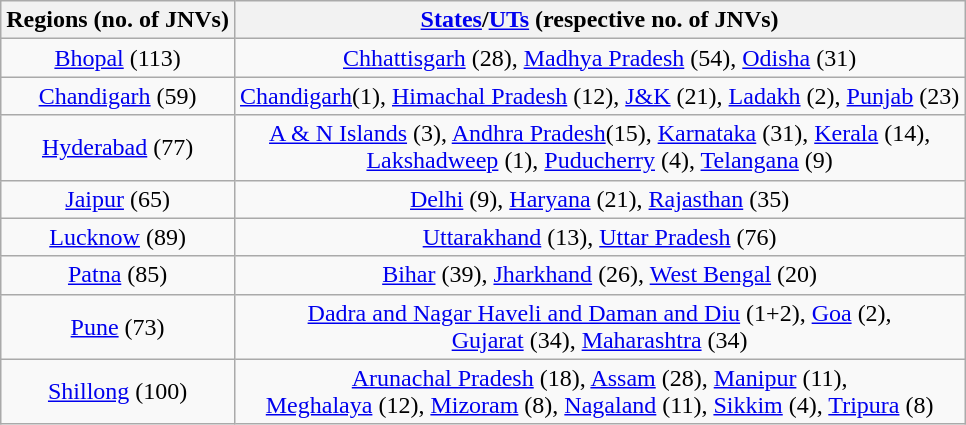<table class="wikitable floatright" style="text-align: center;">
<tr>
<th>Regions (no. of JNVs)</th>
<th><a href='#'>States</a>/<a href='#'>UTs</a> (respective no. of JNVs)</th>
</tr>
<tr>
<td><a href='#'>Bhopal</a> (113)</td>
<td><a href='#'>Chhattisgarh</a> (28), <a href='#'>Madhya Pradesh</a> (54), <a href='#'>Odisha</a> (31)</td>
</tr>
<tr>
<td><a href='#'>Chandigarh</a> (59)</td>
<td><a href='#'>Chandigarh</a>(1), <a href='#'>Himachal Pradesh</a> (12), <a href='#'>J&K</a> (21), <a href='#'>Ladakh</a> (2),  <a href='#'>Punjab</a> (23)</td>
</tr>
<tr>
<td><a href='#'>Hyderabad</a> (77)</td>
<td><a href='#'>A & N Islands</a> (3), <a href='#'>Andhra Pradesh</a>(15), <a href='#'>Karnataka</a> (31), <a href='#'>Kerala</a> (14),<br><a href='#'>Lakshadweep</a> (1), <a href='#'>Puducherry</a> (4), <a href='#'>Telangana</a> (9)</td>
</tr>
<tr>
<td><a href='#'>Jaipur</a> (65)</td>
<td><a href='#'>Delhi</a> (9), <a href='#'>Haryana</a> (21), <a href='#'>Rajasthan</a> (35)</td>
</tr>
<tr>
<td><a href='#'>Lucknow</a> (89)</td>
<td><a href='#'>Uttarakhand</a> (13), <a href='#'>Uttar Pradesh</a> (76)</td>
</tr>
<tr>
<td><a href='#'>Patna</a> (85)</td>
<td><a href='#'>Bihar</a> (39), <a href='#'>Jharkhand</a> (26), <a href='#'>West Bengal</a> (20)</td>
</tr>
<tr>
<td><a href='#'>Pune</a> (73)</td>
<td><a href='#'>Dadra and Nagar Haveli and Daman and Diu</a> (1+2), <a href='#'>Goa</a> (2),<br><a href='#'>Gujarat</a> (34), <a href='#'>Maharashtra</a> (34)</td>
</tr>
<tr>
<td><a href='#'>Shillong</a> (100)</td>
<td><a href='#'>Arunachal Pradesh</a> (18), <a href='#'>Assam</a> (28), <a href='#'>Manipur</a> (11),<br><a href='#'>Meghalaya</a> (12), <a href='#'>Mizoram</a> (8), <a href='#'>Nagaland</a> (11), <a href='#'>Sikkim</a> (4), <a href='#'>Tripura</a> (8)</td>
</tr>
</table>
